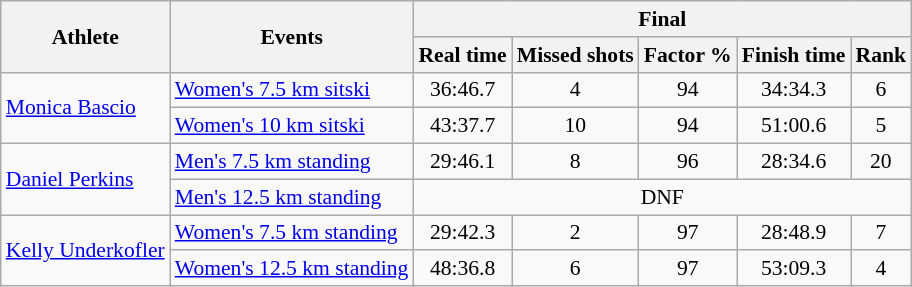<table class="wikitable" style="font-size:90%">
<tr>
<th rowspan="2">Athlete</th>
<th rowspan="2">Events</th>
<th colspan="5">Final</th>
</tr>
<tr>
<th>Real time</th>
<th>Missed shots</th>
<th>Factor %</th>
<th>Finish time</th>
<th>Rank</th>
</tr>
<tr>
<td rowspan="2"><a href='#'>Monica Bascio</a></td>
<td><a href='#'>Women's 7.5 km sitski</a></td>
<td align="center">36:46.7</td>
<td align="center">4</td>
<td align="center">94</td>
<td align="center">34:34.3</td>
<td align="center">6</td>
</tr>
<tr>
<td><a href='#'>Women's 10 km sitski</a></td>
<td align="center">43:37.7</td>
<td align="center">10</td>
<td align="center">94</td>
<td align="center">51:00.6</td>
<td align="center">5</td>
</tr>
<tr>
<td rowspan="2"><a href='#'>Daniel Perkins</a></td>
<td><a href='#'>Men's 7.5 km standing</a></td>
<td align="center">29:46.1</td>
<td align="center">8</td>
<td align="center">96</td>
<td align="center">28:34.6</td>
<td align="center">20</td>
</tr>
<tr>
<td><a href='#'>Men's 12.5 km standing</a></td>
<td align="center" colspan="5">DNF</td>
</tr>
<tr>
<td rowspan="2"><a href='#'>Kelly Underkofler</a></td>
<td><a href='#'>Women's 7.5 km standing</a></td>
<td align="center">29:42.3</td>
<td align="center">2</td>
<td align="center">97</td>
<td align="center">28:48.9</td>
<td align="center">7</td>
</tr>
<tr>
<td><a href='#'>Women's 12.5 km standing</a></td>
<td align="center">48:36.8</td>
<td align="center">6</td>
<td align="center">97</td>
<td align="center">53:09.3</td>
<td align="center">4</td>
</tr>
</table>
